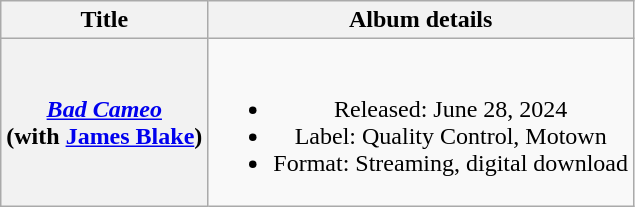<table class="wikitable plainrowheaders" style="text-align:center;">
<tr>
<th scope="col">Title</th>
<th scope="col">Album details</th>
</tr>
<tr>
<th scope="row"><em><a href='#'>Bad Cameo</a></em><br><span>(with <a href='#'>James Blake</a>)</span></th>
<td><br><ul><li>Released: June 28, 2024</li><li>Label: Quality Control, Motown</li><li>Format: Streaming, digital download</li></ul></td>
</tr>
</table>
